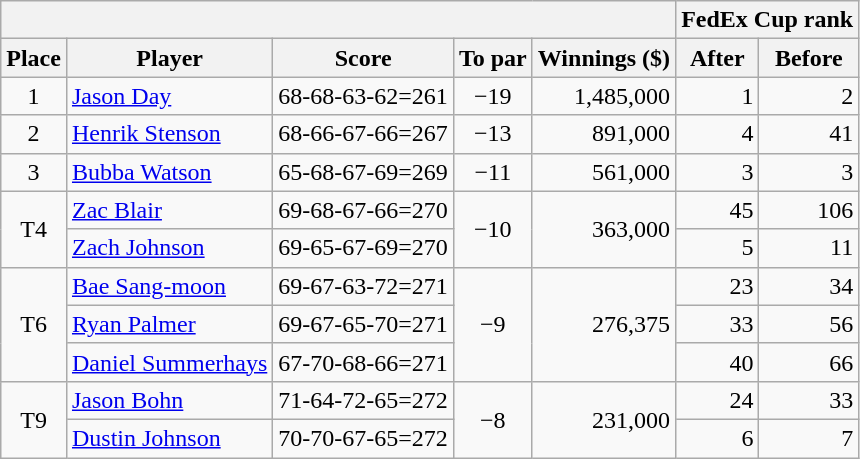<table class=wikitable>
<tr>
<th colspan=5></th>
<th colspan=2>FedEx Cup rank</th>
</tr>
<tr>
<th>Place</th>
<th>Player</th>
<th>Score</th>
<th>To par</th>
<th>Winnings ($)</th>
<th>After</th>
<th>Before</th>
</tr>
<tr>
<td align=center>1</td>
<td> <a href='#'>Jason Day</a></td>
<td>68-68-63-62=261</td>
<td align=center>−19</td>
<td align=right>1,485,000</td>
<td align=right>1</td>
<td align=right>2</td>
</tr>
<tr>
<td align=center>2</td>
<td> <a href='#'>Henrik Stenson</a></td>
<td>68-66-67-66=267</td>
<td align=center>−13</td>
<td align=right>891,000</td>
<td align=right>4</td>
<td align=right>41</td>
</tr>
<tr>
<td align=center>3</td>
<td> <a href='#'>Bubba Watson</a></td>
<td>65-68-67-69=269</td>
<td align=center>−11</td>
<td align=right>561,000</td>
<td align=right>3</td>
<td align=right>3</td>
</tr>
<tr>
<td rowspan="2" style="text-align:center;">T4</td>
<td> <a href='#'>Zac Blair</a></td>
<td>69-68-67-66=270</td>
<td rowspan="2" style="text-align:center;">−10</td>
<td rowspan="2" style="text-align:right;">363,000</td>
<td align=right>45</td>
<td align=right>106</td>
</tr>
<tr>
<td> <a href='#'>Zach Johnson</a></td>
<td>69-65-67-69=270</td>
<td align=right>5</td>
<td align=right>11</td>
</tr>
<tr>
<td rowspan="3" style="text-align:center;">T6</td>
<td> <a href='#'>Bae Sang-moon</a></td>
<td>69-67-63-72=271</td>
<td rowspan="3" style="text-align:center;">−9</td>
<td rowspan="3" style="text-align:right;">276,375</td>
<td align=right>23</td>
<td align=right>34</td>
</tr>
<tr>
<td> <a href='#'>Ryan Palmer</a></td>
<td>69-67-65-70=271</td>
<td align=right>33</td>
<td align=right>56</td>
</tr>
<tr>
<td> <a href='#'>Daniel Summerhays</a></td>
<td>67-70-68-66=271</td>
<td align=right>40</td>
<td align=right>66</td>
</tr>
<tr>
<td rowspan="2" style="text-align:center;">T9</td>
<td> <a href='#'>Jason Bohn</a></td>
<td>71-64-72-65=272</td>
<td rowspan="2" style="text-align:center;">−8</td>
<td rowspan="2" style="text-align:right;">231,000</td>
<td align=right>24</td>
<td align=right>33</td>
</tr>
<tr>
<td> <a href='#'>Dustin Johnson</a></td>
<td>70-70-67-65=272</td>
<td align=right>6</td>
<td align=right>7</td>
</tr>
</table>
